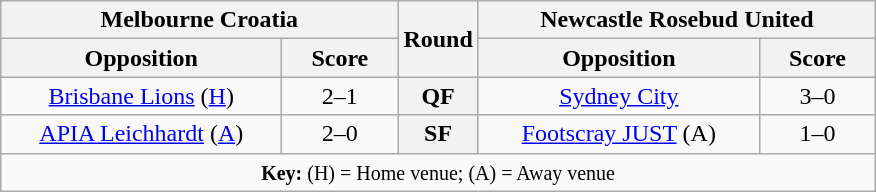<table class="wikitable plainrowheaders" style="text-align:center;margin:0">
<tr>
<th colspan="2">Melbourne Croatia</th>
<th rowspan="2" style="width:25px">Round</th>
<th colspan="2">Newcastle Rosebud United</th>
</tr>
<tr>
<th scope="col" style="width:180px">Opposition</th>
<th scope="col" style="width:70px">Score</th>
<th scope="col" style="width:180px">Opposition</th>
<th scope="col" style="width:70px">Score</th>
</tr>
<tr>
<td><a href='#'>Brisbane Lions</a> (<a href='#'>H</a>)</td>
<td>2–1 </td>
<th scope=row style="text-align:center">QF</th>
<td><a href='#'>Sydney City</a></td>
<td>3–0</td>
</tr>
<tr>
<td><a href='#'>APIA Leichhardt</a> (<a href='#'>A</a>)</td>
<td>2–0</td>
<th scope=row style="text-align:center">SF</th>
<td><a href='#'>Footscray JUST</a> (A)</td>
<td>1–0</td>
</tr>
<tr>
<td colspan="5"><small><strong>Key:</strong> (H) = Home venue; (A) = Away venue</small></td>
</tr>
</table>
